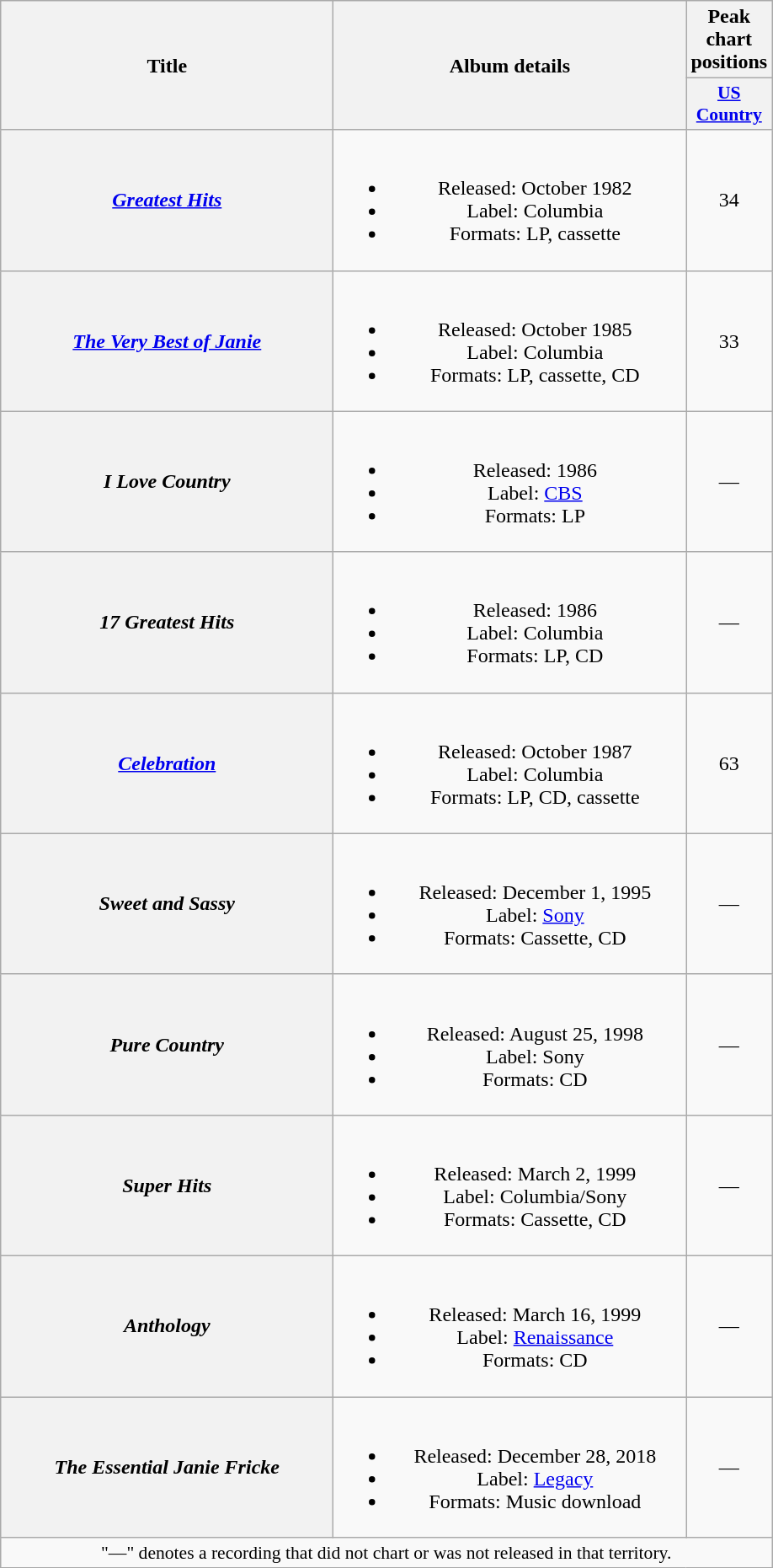<table class="wikitable plainrowheaders" style="text-align:center;" border="1">
<tr>
<th scope="col" rowspan="2" style="width:16em;">Title</th>
<th scope="col" rowspan="2" style="width:17em;">Album details</th>
<th scope="col" colspan="1">Peak<br>chart<br>positions</th>
</tr>
<tr>
<th scope="col" style="width:3.4em;font-size:90%;"><a href='#'>US<br>Country</a><br></th>
</tr>
<tr>
<th scope="row"><em><a href='#'>Greatest Hits</a></em></th>
<td><br><ul><li>Released: October 1982</li><li>Label: Columbia</li><li>Formats: LP, cassette</li></ul></td>
<td>34</td>
</tr>
<tr>
<th scope="row"><em><a href='#'>The Very Best of Janie</a></em></th>
<td><br><ul><li>Released: October 1985</li><li>Label: Columbia</li><li>Formats: LP, cassette, CD</li></ul></td>
<td>33</td>
</tr>
<tr>
<th scope="row"><em>I Love Country</em></th>
<td><br><ul><li>Released: 1986</li><li>Label: <a href='#'>CBS</a></li><li>Formats: LP</li></ul></td>
<td>—</td>
</tr>
<tr>
<th scope="row"><em>17 Greatest Hits</em></th>
<td><br><ul><li>Released: 1986</li><li>Label: Columbia</li><li>Formats: LP, CD</li></ul></td>
<td>—</td>
</tr>
<tr>
<th scope="row"><em><a href='#'>Celebration</a></em></th>
<td><br><ul><li>Released: October 1987</li><li>Label: Columbia</li><li>Formats: LP, CD, cassette</li></ul></td>
<td>63</td>
</tr>
<tr>
<th scope="row"><em>Sweet and Sassy</em></th>
<td><br><ul><li>Released: December 1, 1995</li><li>Label: <a href='#'>Sony</a></li><li>Formats: Cassette, CD</li></ul></td>
<td>—</td>
</tr>
<tr>
<th scope="row"><em>Pure Country</em></th>
<td><br><ul><li>Released: August 25, 1998</li><li>Label: Sony</li><li>Formats: CD</li></ul></td>
<td>—</td>
</tr>
<tr>
<th scope="row"><em>Super Hits</em></th>
<td><br><ul><li>Released: March 2, 1999</li><li>Label: Columbia/Sony</li><li>Formats: Cassette, CD</li></ul></td>
<td>—</td>
</tr>
<tr>
<th scope="row"><em>Anthology</em></th>
<td><br><ul><li>Released: March 16, 1999</li><li>Label: <a href='#'>Renaissance</a></li><li>Formats: CD</li></ul></td>
<td>—</td>
</tr>
<tr>
<th scope="row"><em>The Essential Janie Fricke</em></th>
<td><br><ul><li>Released: December 28, 2018</li><li>Label: <a href='#'>Legacy</a></li><li>Formats: Music download</li></ul></td>
<td>—</td>
</tr>
<tr>
<td colspan="3" style="font-size:90%">"—" denotes a recording that did not chart or was not released in that territory.</td>
</tr>
</table>
